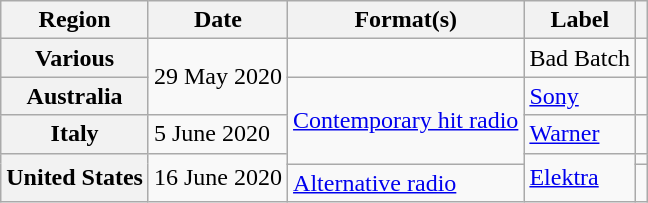<table class="wikitable plainrowheaders">
<tr>
<th scope="col">Region</th>
<th scope="col">Date</th>
<th scope="col">Format(s)</th>
<th scope="col">Label</th>
<th scope="col"></th>
</tr>
<tr>
<th scope="row">Various</th>
<td rowspan="2">29 May 2020</td>
<td></td>
<td>Bad Batch</td>
<td style="text-align:center;"></td>
</tr>
<tr>
<th scope="row">Australia</th>
<td rowspan="3"><a href='#'>Contemporary hit radio</a></td>
<td><a href='#'>Sony</a></td>
<td style="text-align:center;"></td>
</tr>
<tr>
<th scope="row">Italy</th>
<td>5 June 2020</td>
<td><a href='#'>Warner</a></td>
<td style="text-align:center;"></td>
</tr>
<tr>
<th rowspan="2" scope="row">United States</th>
<td rowspan="2">16 June 2020</td>
<td rowspan="2"><a href='#'>Elektra</a></td>
<td style="text-align:center;"></td>
</tr>
<tr>
<td><a href='#'>Alternative radio</a></td>
<td style="text-align:center;"></td>
</tr>
</table>
